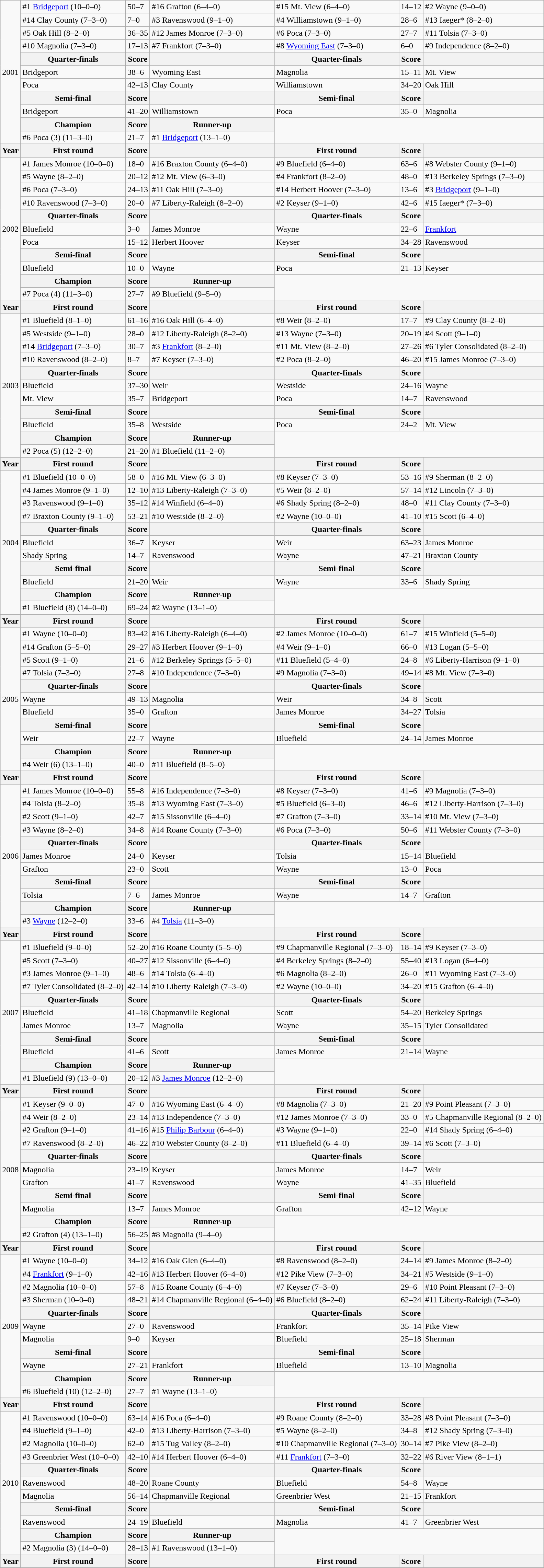<table class="wikitable">
<tr>
<td rowspan=11 style="text-align: center;">2001</td>
<td>#1 <a href='#'>Bridgeport</a> (10–0–0)</td>
<td>50–7</td>
<td>#16 Grafton (6–4–0)</td>
<td>#15 Mt. View (6–4–0)</td>
<td>14–12</td>
<td>#2 Wayne (9–0–0)</td>
</tr>
<tr>
<td>#14 Clay County (7–3–0)</td>
<td>7–0</td>
<td>#3 Ravenswood (9–1–0)</td>
<td>#4 Williamstown (9–1–0)</td>
<td>28–6</td>
<td>#13 Iaeger* (8–2–0)</td>
</tr>
<tr>
<td>#5 Oak Hill (8–2–0)</td>
<td>36–35</td>
<td>#12 James Monroe (7–3–0)</td>
<td>#6 Poca (7–3–0)</td>
<td>27–7</td>
<td>#11 Tolsia (7–3–0)</td>
</tr>
<tr>
<td>#10 Magnolia (7–3–0)</td>
<td>17–13</td>
<td>#7 Frankfort (7–3–0)</td>
<td>#8 <a href='#'>Wyoming East</a> (7–3–0)</td>
<td>6–0</td>
<td>#9 Independence (8–2–0)</td>
</tr>
<tr>
<th>Quarter-finals</th>
<th>Score</th>
<th></th>
<th>Quarter-finals</th>
<th>Score</th>
<th></th>
</tr>
<tr>
<td>Bridgeport</td>
<td>38–6</td>
<td>Wyoming East</td>
<td>Magnolia</td>
<td>15–11</td>
<td>Mt. View</td>
</tr>
<tr>
<td>Poca</td>
<td>42–13</td>
<td>Clay County</td>
<td>Williamstown</td>
<td>34–20</td>
<td>Oak Hill</td>
</tr>
<tr>
<th>Semi-final</th>
<th>Score</th>
<th></th>
<th>Semi-final</th>
<th>Score</th>
<th></th>
</tr>
<tr>
<td>Bridgeport</td>
<td>41–20</td>
<td>Williamstown</td>
<td>Poca</td>
<td>35–0</td>
<td>Magnolia</td>
</tr>
<tr>
<th>Champion</th>
<th>Score</th>
<th>Runner-up</th>
</tr>
<tr>
<td>#6 Poca (3) (11–3–0)</td>
<td>21–7</td>
<td>#1 <a href='#'>Bridgeport</a> (13–1–0)</td>
</tr>
<tr>
<th>Year</th>
<th>First round</th>
<th>Score</th>
<th></th>
<th>First round</th>
<th>Score</th>
<th></th>
</tr>
<tr>
<td rowspan=11 style="text-align: center;">2002</td>
<td>#1 James Monroe (10–0–0)</td>
<td>18–0</td>
<td>#16 Braxton County (6–4–0)</td>
<td>#9 Bluefield (6–4–0)</td>
<td>63–6</td>
<td>#8 Webster County (9–1–0)</td>
</tr>
<tr>
<td>#5 Wayne (8–2–0)</td>
<td>20–12</td>
<td>#12 Mt. View (6–3–0)</td>
<td>#4 Frankfort (8–2–0)</td>
<td>48–0</td>
<td>#13 Berkeley Springs (7–3–0)</td>
</tr>
<tr>
<td>#6 Poca (7–3–0)</td>
<td>24–13</td>
<td>#11 Oak Hill (7–3–0)</td>
<td>#14 Herbert Hoover (7–3–0)</td>
<td>13–6</td>
<td>#3 <a href='#'>Bridgeport</a> (9–1–0)</td>
</tr>
<tr>
<td>#10 Ravenswood (7–3–0)</td>
<td>20–0</td>
<td>#7 Liberty-Raleigh (8–2–0)</td>
<td>#2 Keyser (9–1–0)</td>
<td>42–6</td>
<td>#15 Iaeger* (7–3–0)</td>
</tr>
<tr>
<th>Quarter-finals</th>
<th>Score</th>
<th></th>
<th>Quarter-finals</th>
<th>Score</th>
<th></th>
</tr>
<tr>
<td>Bluefield</td>
<td>3–0</td>
<td>James Monroe</td>
<td>Wayne</td>
<td>22–6</td>
<td><a href='#'>Frankfort</a></td>
</tr>
<tr>
<td>Poca</td>
<td>15–12</td>
<td>Herbert Hoover</td>
<td>Keyser</td>
<td>34–28</td>
<td>Ravenswood</td>
</tr>
<tr>
<th>Semi-final</th>
<th>Score</th>
<th></th>
<th>Semi-final</th>
<th>Score</th>
<th></th>
</tr>
<tr>
<td>Bluefield</td>
<td>10–0</td>
<td>Wayne</td>
<td>Poca</td>
<td>21–13</td>
<td>Keyser</td>
</tr>
<tr>
<th>Champion</th>
<th>Score</th>
<th>Runner-up</th>
</tr>
<tr>
<td>#7 Poca (4) (11–3–0)</td>
<td>27–7</td>
<td>#9 Bluefield (9–5–0)</td>
</tr>
<tr>
<th>Year</th>
<th>First round</th>
<th>Score</th>
<th></th>
<th>First round</th>
<th>Score</th>
<th></th>
</tr>
<tr>
<td rowspan=11 style="text-align: center;">2003</td>
<td>#1 Bluefield (8–1–0)</td>
<td>61–16</td>
<td>#16 Oak Hill (6–4–0)</td>
<td>#8 Weir (8–2–0)</td>
<td>17–7</td>
<td>#9 Clay County (8–2–0)</td>
</tr>
<tr>
<td>#5 Westside (9–1–0)</td>
<td>28–0</td>
<td>#12 Liberty-Raleigh (8–2–0)</td>
<td>#13 Wayne (7–3–0)</td>
<td>20–19</td>
<td>#4 Scott (9–1–0)</td>
</tr>
<tr>
<td>#14 <a href='#'>Bridgeport</a> (7–3–0)</td>
<td>30–7</td>
<td>#3 <a href='#'>Frankfort</a> (8–2–0)</td>
<td>#11 Mt. View (8–2–0)</td>
<td>27–26</td>
<td>#6 Tyler Consolidated (8–2–0)</td>
</tr>
<tr>
<td>#10 Ravenswood (8–2–0)</td>
<td>8–7</td>
<td>#7 Keyser (7–3–0)</td>
<td>#2 Poca (8–2–0)</td>
<td>46–20</td>
<td>#15 James Monroe (7–3–0)</td>
</tr>
<tr>
<th>Quarter-finals</th>
<th>Score</th>
<th></th>
<th>Quarter-finals</th>
<th>Score</th>
<th></th>
</tr>
<tr>
<td>Bluefield</td>
<td>37–30</td>
<td>Weir</td>
<td>Westside</td>
<td>24–16</td>
<td>Wayne</td>
</tr>
<tr>
<td>Mt. View</td>
<td>35–7</td>
<td>Bridgeport</td>
<td>Poca</td>
<td>14–7</td>
<td>Ravenswood</td>
</tr>
<tr>
<th>Semi-final</th>
<th>Score</th>
<th></th>
<th>Semi-final</th>
<th>Score</th>
<th></th>
</tr>
<tr>
<td>Bluefield</td>
<td>35–8</td>
<td>Westside</td>
<td>Poca</td>
<td>24–2</td>
<td>Mt. View</td>
</tr>
<tr>
<th>Champion</th>
<th>Score</th>
<th>Runner-up</th>
</tr>
<tr>
<td>#2 Poca (5) (12–2–0)</td>
<td>21–20</td>
<td>#1 Bluefield (11–2–0)</td>
</tr>
<tr>
<th>Year</th>
<th>First round</th>
<th>Score</th>
<th></th>
<th>First round</th>
<th>Score</th>
<th></th>
</tr>
<tr>
<td rowspan=11 style="text-align: center;">2004</td>
<td>#1 Bluefield (10–0–0)</td>
<td>58–0</td>
<td>#16 Mt. View (6–3–0)</td>
<td>#8 Keyser (7–3–0)</td>
<td>53–16</td>
<td>#9 Sherman (8–2–0)</td>
</tr>
<tr>
<td>#4 James Monroe (9–1–0)</td>
<td>12–10</td>
<td>#13 Liberty-Raleigh (7–3–0)</td>
<td>#5 Weir (8–2–0)</td>
<td>57–14</td>
<td>#12 Lincoln (7–3–0)</td>
</tr>
<tr>
<td>#3 Ravenswood (9–1–0)</td>
<td>35–12</td>
<td>#14 Winfield (6–4–0)</td>
<td>#6 Shady Spring (8–2–0)</td>
<td>48–0</td>
<td>#11 Clay County (7–3–0)</td>
</tr>
<tr>
<td>#7 Braxton County (9–1–0)</td>
<td>53–21</td>
<td>#10 Westside (8–2–0)</td>
<td>#2 Wayne (10–0–0)</td>
<td>41–10</td>
<td>#15 Scott (6–4–0)</td>
</tr>
<tr>
<th>Quarter-finals</th>
<th>Score</th>
<th></th>
<th>Quarter-finals</th>
<th>Score</th>
<th></th>
</tr>
<tr>
<td>Bluefield</td>
<td>36–7</td>
<td>Keyser</td>
<td>Weir</td>
<td>63–23</td>
<td>James Monroe</td>
</tr>
<tr>
<td>Shady Spring</td>
<td>14–7</td>
<td>Ravenswood</td>
<td>Wayne</td>
<td>47–21</td>
<td>Braxton County</td>
</tr>
<tr>
<th>Semi-final</th>
<th>Score</th>
<th></th>
<th>Semi-final</th>
<th>Score</th>
<th></th>
</tr>
<tr>
<td>Bluefield</td>
<td>21–20</td>
<td>Weir</td>
<td>Wayne</td>
<td>33–6</td>
<td>Shady Spring</td>
</tr>
<tr>
<th>Champion</th>
<th>Score</th>
<th>Runner-up</th>
</tr>
<tr>
<td>#1 Bluefield (8) (14–0–0)</td>
<td>69–24</td>
<td>#2 Wayne (13–1–0)</td>
</tr>
<tr>
<th>Year</th>
<th>First round</th>
<th>Score</th>
<th></th>
<th>First round</th>
<th>Score</th>
<th></th>
</tr>
<tr>
<td rowspan=11 style="text-align: center;">2005</td>
<td>#1 Wayne (10–0–0)</td>
<td>83–42</td>
<td>#16 Liberty-Raleigh (6–4–0)</td>
<td>#2 James Monroe (10–0–0)</td>
<td>61–7</td>
<td>#15 Winfield (5–5–0)</td>
</tr>
<tr>
<td>#14 Grafton (5–5–0)</td>
<td>29–27</td>
<td>#3 Herbert Hoover (9–1–0)</td>
<td>#4 Weir (9–1–0)</td>
<td>66–0</td>
<td>#13 Logan (5–5–0)</td>
</tr>
<tr>
<td>#5 Scott (9–1–0)</td>
<td>21–6</td>
<td>#12 Berkeley Springs (5–5–0)</td>
<td>#11 Bluefield (5–4–0)</td>
<td>24–8</td>
<td>#6 Liberty-Harrison (9–1–0)</td>
</tr>
<tr>
<td>#7 Tolsia (7–3–0)</td>
<td>27–8</td>
<td>#10 Independence (7–3–0)</td>
<td>#9 Magnolia (7–3–0)</td>
<td>49–14</td>
<td>#8 Mt. View (7–3–0)</td>
</tr>
<tr>
<th>Quarter-finals</th>
<th>Score</th>
<th></th>
<th>Quarter-finals</th>
<th>Score</th>
<th></th>
</tr>
<tr>
<td>Wayne</td>
<td>49–13</td>
<td>Magnolia</td>
<td>Weir</td>
<td>34–8</td>
<td>Scott</td>
</tr>
<tr>
<td>Bluefield</td>
<td>35–0</td>
<td>Grafton</td>
<td>James Monroe</td>
<td>34–27</td>
<td>Tolsia</td>
</tr>
<tr>
<th>Semi-final</th>
<th>Score</th>
<th></th>
<th>Semi-final</th>
<th>Score</th>
<th></th>
</tr>
<tr>
<td>Weir</td>
<td>22–7</td>
<td>Wayne</td>
<td>Bluefield</td>
<td>24–14</td>
<td>James Monroe</td>
</tr>
<tr>
<th>Champion</th>
<th>Score</th>
<th>Runner-up</th>
</tr>
<tr>
<td>#4 Weir (6) (13–1–0)</td>
<td>40–0</td>
<td>#11 Bluefield (8–5–0)</td>
</tr>
<tr>
<th>Year</th>
<th>First round</th>
<th>Score</th>
<th></th>
<th>First round</th>
<th>Score</th>
<th></th>
</tr>
<tr>
<td rowspan=11 style="text-align: center;">2006</td>
<td>#1 James Monroe (10–0–0)</td>
<td>55–8</td>
<td>#16 Independence (7–3–0)</td>
<td>#8 Keyser (7–3–0)</td>
<td>41–6</td>
<td>#9 Magnolia (7–3–0)</td>
</tr>
<tr>
<td>#4 Tolsia (8–2–0)</td>
<td>35–8</td>
<td>#13 Wyoming East (7–3–0)</td>
<td>#5 Bluefield (6–3–0)</td>
<td>46–6</td>
<td>#12 Liberty-Harrison (7–3–0)</td>
</tr>
<tr>
<td>#2 Scott (9–1–0)</td>
<td>42–7</td>
<td>#15 Sissonville (6–4–0)</td>
<td>#7 Grafton (7–3–0)</td>
<td>33–14</td>
<td>#10 Mt. View (7–3–0)</td>
</tr>
<tr>
<td>#3 Wayne (8–2–0)</td>
<td>34–8</td>
<td>#14 Roane County (7–3–0)</td>
<td>#6 Poca (7–3–0)</td>
<td>50–6</td>
<td>#11 Webster County (7–3–0)</td>
</tr>
<tr>
<th>Quarter-finals</th>
<th>Score</th>
<th></th>
<th>Quarter-finals</th>
<th>Score</th>
<th></th>
</tr>
<tr>
<td>James Monroe</td>
<td>24–0</td>
<td>Keyser</td>
<td>Tolsia</td>
<td>15–14</td>
<td>Bluefield</td>
</tr>
<tr>
<td>Grafton</td>
<td>23–0</td>
<td>Scott</td>
<td>Wayne</td>
<td>13–0</td>
<td>Poca</td>
</tr>
<tr>
<th>Semi-final</th>
<th>Score</th>
<th></th>
<th>Semi-final</th>
<th>Score</th>
<th></th>
</tr>
<tr>
<td>Tolsia</td>
<td>7–6</td>
<td>James Monroe</td>
<td>Wayne</td>
<td>14–7</td>
<td>Grafton</td>
</tr>
<tr>
<th>Champion</th>
<th>Score</th>
<th>Runner-up</th>
</tr>
<tr>
<td>#3 <a href='#'>Wayne</a> (12–2–0)</td>
<td>33–6</td>
<td>#4 <a href='#'>Tolsia</a> (11–3–0)</td>
</tr>
<tr>
<th>Year</th>
<th>First round</th>
<th>Score</th>
<th></th>
<th>First round</th>
<th>Score</th>
<th></th>
</tr>
<tr>
<td rowspan=11 style="text-align: center;">2007</td>
<td>#1 Bluefield (9–0–0)</td>
<td>52–20</td>
<td>#16 Roane County (5–5–0)</td>
<td>#9 Chapmanville Regional (7–3–0)</td>
<td>18–14</td>
<td>#9 Keyser (7–3–0)</td>
</tr>
<tr>
<td>#5 Scott (7–3–0)</td>
<td>40–27</td>
<td>#12 Sissonville (6–4–0)</td>
<td>#4 Berkeley Springs (8–2–0)</td>
<td>55–40</td>
<td>#13 Logan (6–4–0)</td>
</tr>
<tr>
<td>#3 James Monroe (9–1–0)</td>
<td>48–6</td>
<td>#14 Tolsia (6–4–0)</td>
<td>#6 Magnolia (8–2–0)</td>
<td>26–0</td>
<td>#11 Wyoming East (7–3–0)</td>
</tr>
<tr>
<td>#7 Tyler Consolidated (8–2–0)</td>
<td>42–14</td>
<td>#10 Liberty-Raleigh (7–3–0)</td>
<td>#2 Wayne (10–0–0)</td>
<td>34–20</td>
<td>#15 Grafton (6–4–0)</td>
</tr>
<tr>
<th>Quarter-finals</th>
<th>Score</th>
<th></th>
<th>Quarter-finals</th>
<th>Score</th>
<th></th>
</tr>
<tr>
<td>Bluefield</td>
<td>41–18</td>
<td>Chapmanville Regional</td>
<td>Scott</td>
<td>54–20</td>
<td>Berkeley Springs</td>
</tr>
<tr>
<td>James Monroe</td>
<td>13–7</td>
<td>Magnolia</td>
<td>Wayne</td>
<td>35–15</td>
<td>Tyler Consolidated</td>
</tr>
<tr>
<th>Semi-final</th>
<th>Score</th>
<th></th>
<th>Semi-final</th>
<th>Score</th>
<th></th>
</tr>
<tr>
<td>Bluefield</td>
<td>41–6</td>
<td>Scott</td>
<td>James Monroe</td>
<td>21–14</td>
<td>Wayne</td>
</tr>
<tr>
<th>Champion</th>
<th>Score</th>
<th>Runner-up</th>
</tr>
<tr>
<td>#1 Bluefield (9) (13–0–0)</td>
<td>20–12</td>
<td>#3 <a href='#'>James Monroe</a> (12–2–0)</td>
</tr>
<tr>
<th>Year</th>
<th>First round</th>
<th>Score</th>
<th></th>
<th>First round</th>
<th>Score</th>
<th></th>
</tr>
<tr>
<td rowspan=11 style="text-align: center;">2008</td>
<td>#1 Keyser (9–0–0)</td>
<td>47–0</td>
<td>#16 Wyoming East (6–4–0)</td>
<td>#8 Magnolia (7–3–0)</td>
<td>21–20</td>
<td>#9 Point Pleasant (7–3–0)</td>
</tr>
<tr>
<td>#4 Weir (8–2–0)</td>
<td>23–14</td>
<td>#13 Independence (7–3–0)</td>
<td>#12 James Monroe (7–3–0)</td>
<td>33–0</td>
<td>#5 Chapmanville Regional (8–2–0)</td>
</tr>
<tr>
<td>#2 Grafton (9–1–0)</td>
<td>41–16</td>
<td>#15 <a href='#'>Philip Barbour</a> (6–4–0)</td>
<td>#3 Wayne (9–1–0)</td>
<td>22–0</td>
<td>#14 Shady Spring (6–4–0)</td>
</tr>
<tr>
<td>#7 Ravenswood (8–2–0)</td>
<td>46–22</td>
<td>#10 Webster County (8–2–0)</td>
<td>#11 Bluefield (6–4–0)</td>
<td>39–14</td>
<td>#6 Scott (7–3–0)</td>
</tr>
<tr>
<th>Quarter-finals</th>
<th>Score</th>
<th></th>
<th>Quarter-finals</th>
<th>Score</th>
<th></th>
</tr>
<tr>
<td>Magnolia</td>
<td>23–19</td>
<td>Keyser</td>
<td>James Monroe</td>
<td>14–7</td>
<td>Weir</td>
</tr>
<tr>
<td>Grafton</td>
<td>41–7</td>
<td>Ravenswood</td>
<td>Wayne</td>
<td>41–35</td>
<td>Bluefield</td>
</tr>
<tr>
<th>Semi-final</th>
<th>Score</th>
<th></th>
<th>Semi-final</th>
<th>Score</th>
<th></th>
</tr>
<tr>
<td>Magnolia</td>
<td>13–7</td>
<td>James Monroe</td>
<td>Grafton</td>
<td>42–12</td>
<td>Wayne</td>
</tr>
<tr>
<th>Champion</th>
<th>Score</th>
<th>Runner-up</th>
</tr>
<tr>
<td>#2 Grafton (4) (13–1–0)</td>
<td>56–25</td>
<td>#8 Magnolia (9–4–0)</td>
</tr>
<tr>
<th>Year</th>
<th>First round</th>
<th>Score</th>
<th></th>
<th>First round</th>
<th>Score</th>
<th></th>
</tr>
<tr>
<td rowspan=11 style="text-align: center;">2009</td>
<td>#1 Wayne (10–0–0)</td>
<td>34–12</td>
<td>#16 Oak Glen (6–4–0)</td>
<td>#8 Ravenswood (8–2–0)</td>
<td>24–14</td>
<td>#9 James Monroe (8–2–0)</td>
</tr>
<tr>
<td>#4 <a href='#'>Frankfort</a> (9–1–0)</td>
<td>42–16</td>
<td>#13 Herbert Hoover (6–4–0)</td>
<td>#12 Pike View (7–3–0)</td>
<td>34–21</td>
<td>#5 Westside (9–1–0)</td>
</tr>
<tr>
<td>#2 Magnolia (10–0–0)</td>
<td>57–8</td>
<td>#15 Roane County (6–4–0)</td>
<td>#7 Keyser (7–3–0)</td>
<td>29–6</td>
<td>#10 Point Pleasant (7–3–0)</td>
</tr>
<tr>
<td>#3 Sherman (10–0–0)</td>
<td>48–21</td>
<td>#14 Chapmanville Regional (6–4–0)</td>
<td>#6 Bluefield (8–2–0)</td>
<td>62–24</td>
<td>#11 Liberty-Raleigh (7–3–0)</td>
</tr>
<tr>
<th>Quarter-finals</th>
<th>Score</th>
<th></th>
<th>Quarter-finals</th>
<th>Score</th>
<th></th>
</tr>
<tr>
<td>Wayne</td>
<td>27–0</td>
<td>Ravenswood</td>
<td>Frankfort</td>
<td>35–14</td>
<td>Pike View</td>
</tr>
<tr>
<td>Magnolia</td>
<td>9–0</td>
<td>Keyser</td>
<td>Bluefield</td>
<td>25–18</td>
<td>Sherman</td>
</tr>
<tr>
<th>Semi-final</th>
<th>Score</th>
<th></th>
<th>Semi-final</th>
<th>Score</th>
<th></th>
</tr>
<tr>
<td>Wayne</td>
<td>27–21</td>
<td>Frankfort</td>
<td>Bluefield</td>
<td>13–10</td>
<td>Magnolia</td>
</tr>
<tr>
<th>Champion</th>
<th>Score</th>
<th>Runner-up</th>
</tr>
<tr>
<td>#6 Bluefield (10) (12–2–0)</td>
<td>27–7</td>
<td>#1 Wayne (13–1–0)</td>
</tr>
<tr>
<th>Year</th>
<th>First round</th>
<th>Score</th>
<th></th>
<th>First round</th>
<th>Score</th>
<th></th>
</tr>
<tr>
<td rowspan=11 style="text-align: center;">2010</td>
<td>#1 Ravenswood (10–0–0)</td>
<td>63–14</td>
<td>#16 Poca (6–4–0)</td>
<td>#9 Roane County (8–2–0)</td>
<td>33–28</td>
<td>#8 Point Pleasant (7–3–0)</td>
</tr>
<tr>
<td>#4 Bluefield (9–1–0)</td>
<td>42–0</td>
<td>#13 Liberty-Harrison (7–3–0)</td>
<td>#5 Wayne (8–2–0)</td>
<td>34–8</td>
<td>#12 Shady Spring (7–3–0)</td>
</tr>
<tr>
<td>#2 Magnolia (10–0–0)</td>
<td>62–0</td>
<td>#15 Tug Valley (8–2–0)</td>
<td>#10 Chapmanville Regional (7–3–0)</td>
<td>30–14</td>
<td>#7 Pike View (8–2–0)</td>
</tr>
<tr>
<td>#3 Greenbrier West (10–0–0)</td>
<td>42–10</td>
<td>#14 Herbert Hoover (6–4–0)</td>
<td>#11 <a href='#'>Frankfort</a> (7–3–0)</td>
<td>32–22</td>
<td>#6 River View (8–1–1)</td>
</tr>
<tr>
<th>Quarter-finals</th>
<th>Score</th>
<th></th>
<th>Quarter-finals</th>
<th>Score</th>
<th></th>
</tr>
<tr>
<td>Ravenswood</td>
<td>48–20</td>
<td>Roane County</td>
<td>Bluefield</td>
<td>54–8</td>
<td>Wayne</td>
</tr>
<tr>
<td>Magnolia</td>
<td>56–14</td>
<td>Chapmanville Regional</td>
<td>Greenbrier West</td>
<td>21–15</td>
<td>Frankfort</td>
</tr>
<tr>
<th>Semi-final</th>
<th>Score</th>
<th></th>
<th>Semi-final</th>
<th>Score</th>
<th></th>
</tr>
<tr>
<td>Ravenswood</td>
<td>24–19</td>
<td>Bluefield</td>
<td>Magnolia</td>
<td>41–7</td>
<td>Greenbrier West</td>
</tr>
<tr>
<th>Champion</th>
<th>Score</th>
<th>Runner-up</th>
</tr>
<tr>
<td>#2 Magnolia (3) (14–0–0)</td>
<td>28–13</td>
<td>#1 Ravenswood (13–1–0)</td>
</tr>
<tr>
<th>Year</th>
<th>First round</th>
<th>Score</th>
<th></th>
<th>First round</th>
<th>Score</th>
<th></th>
</tr>
<tr>
</tr>
</table>
